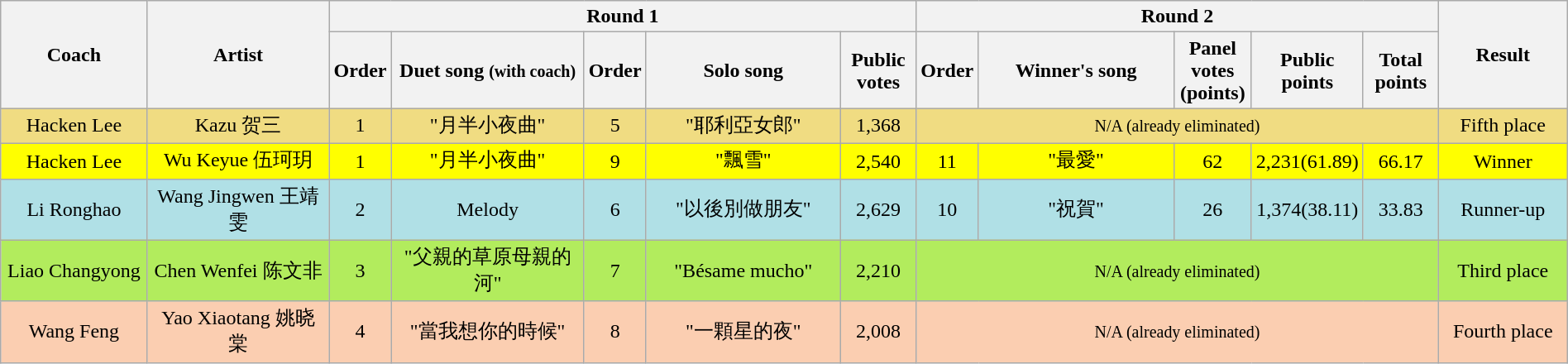<table class="wikitable" style="text-align:center; width:100%;">
<tr>
<th rowspan=2 scope="col" style="width:10%;">Coach</th>
<th rowspan=2 scope="col" style="width:13%;">Artist</th>
<th colspan=5 scope="col">Round 1</th>
<th colspan=5 scope="col">Round 2</th>
<th rowspan=2 scope="col" style="width:9%;">Result</th>
</tr>
<tr>
<th scope="col" style="width:2%;">Order</th>
<th scope="col" style="width:14%;">Duet song <small>(with coach)</small></th>
<th scope="col" style="width:2%;">Order</th>
<th scope="col" style="width:14%;">Solo song</th>
<th scope="col" style="width:5%;">Public votes</th>
<th scope="col" style="width:2%;">Order</th>
<th scope="col" style="width:14%;">Winner's song</th>
<th scope="col" style="width:5%;">Panel votes (points)</th>
<th scope="col" style="width:5%;">Public points</th>
<th scope="col" style="width:5%;">Total points</th>
</tr>
<tr style="background:#F0DC82;">
<td>Hacken Lee</td>
<td>Kazu 贺三</td>
<td>1</td>
<td>"月半小夜曲"</td>
<td>5</td>
<td>"耶利亞女郎"</td>
<td>1,368</td>
<td colspan=5><small>N/A (already eliminated)</small></td>
<td>Fifth place</td>
</tr>
<tr style="background:yellow;">
<td>Hacken Lee</td>
<td>Wu Keyue 伍珂玥</td>
<td>1</td>
<td>"月半小夜曲"</td>
<td>9</td>
<td>"飄雪"</td>
<td>2,540</td>
<td>11</td>
<td>"最愛"</td>
<td>62</td>
<td>2,231(61.89)</td>
<td>66.17</td>
<td>Winner</td>
</tr>
<tr style="background:#B0E0E6;">
<td>Li Ronghao</td>
<td>Wang Jingwen 王靖雯</td>
<td>2</td>
<td>Melody</td>
<td>6</td>
<td>"以後別做朋友"</td>
<td>2,629</td>
<td>10</td>
<td>"祝賀"</td>
<td>26</td>
<td>1,374(38.11)</td>
<td>33.83</td>
<td>Runner-up</td>
</tr>
<tr style="background:#B2EC5D;">
<td>Liao Changyong</td>
<td>Chen Wenfei 陈文非</td>
<td>3</td>
<td>"父親的草原母親的河"</td>
<td>7</td>
<td>"Bésame mucho"</td>
<td>2,210</td>
<td colspan=5><small>N/A (already eliminated)</small></td>
<td>Third place</td>
</tr>
<tr style="background:#FBCEB1;">
<td>Wang Feng</td>
<td>Yao Xiaotang 姚晓棠</td>
<td>4</td>
<td>"當我想你的時候"</td>
<td>8</td>
<td>"一顆星的夜"</td>
<td>2,008</td>
<td colspan=5><small>N/A (already eliminated)</small></td>
<td>Fourth place</td>
</tr>
</table>
